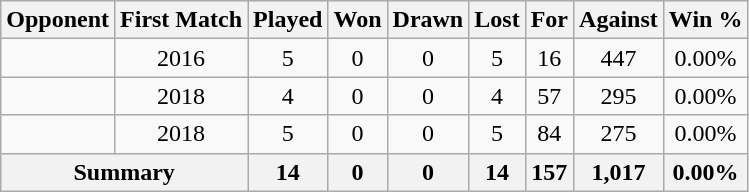<table class="wikitable sortable" style="text-align:center;">
<tr>
<th>Opponent</th>
<th>First Match</th>
<th>Played</th>
<th>Won</th>
<th>Drawn</th>
<th>Lost</th>
<th>For</th>
<th>Against</th>
<th>Win %</th>
</tr>
<tr>
<td style="text-align: left;"></td>
<td>2016</td>
<td>5</td>
<td>0</td>
<td>0</td>
<td>5</td>
<td>16</td>
<td>447</td>
<td>0.00%</td>
</tr>
<tr>
<td style="text-align: left;"></td>
<td>2018</td>
<td>4</td>
<td>0</td>
<td>0</td>
<td>4</td>
<td>57</td>
<td>295</td>
<td>0.00%</td>
</tr>
<tr>
<td style="text-align: left;"></td>
<td>2018</td>
<td>5</td>
<td>0</td>
<td>0</td>
<td>5</td>
<td>84</td>
<td>275</td>
<td>0.00%</td>
</tr>
<tr>
<th colspan="2">Summary</th>
<th>14</th>
<th>0</th>
<th>0</th>
<th>14</th>
<th>157</th>
<th>1,017</th>
<th>0.00%</th>
</tr>
</table>
